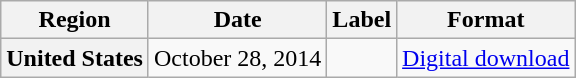<table class="wikitable plainrowheaders">
<tr>
<th>Region</th>
<th>Date</th>
<th>Label</th>
<th>Format</th>
</tr>
<tr>
<th scope="row">United States</th>
<td>October 28, 2014</td>
<td></td>
<td><a href='#'>Digital download</a></td>
</tr>
</table>
